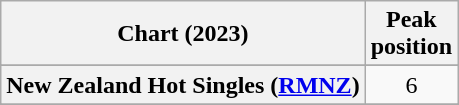<table class="wikitable sortable plainrowheaders" style="text-align:center">
<tr>
<th scope="col">Chart (2023)</th>
<th scope="col">Peak<br>position</th>
</tr>
<tr>
</tr>
<tr>
<th scope="row">New Zealand Hot Singles (<a href='#'>RMNZ</a>)</th>
<td>6</td>
</tr>
<tr>
</tr>
<tr>
</tr>
</table>
